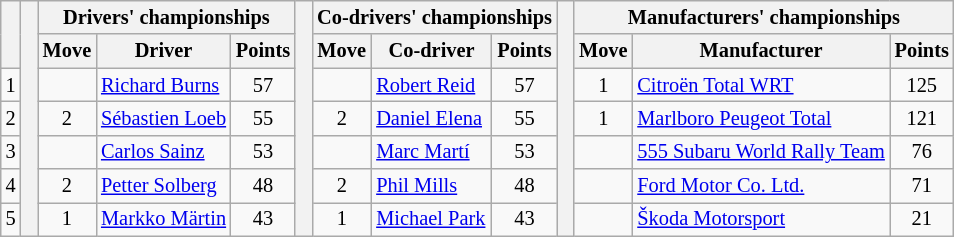<table class="wikitable" style="font-size:85%;">
<tr>
<th rowspan="2"></th>
<th rowspan="7" style="width:5px;"></th>
<th colspan="3">Drivers' championships</th>
<th rowspan="7" style="width:5px;"></th>
<th colspan="3" nowrap>Co-drivers' championships</th>
<th rowspan="7" style="width:5px;"></th>
<th colspan="3" nowrap>Manufacturers' championships</th>
</tr>
<tr>
<th>Move</th>
<th>Driver</th>
<th>Points</th>
<th>Move</th>
<th>Co-driver</th>
<th>Points</th>
<th>Move</th>
<th>Manufacturer</th>
<th>Points</th>
</tr>
<tr>
<td align="center">1</td>
<td align="center"></td>
<td> <a href='#'>Richard Burns</a></td>
<td align="center">57</td>
<td align="center"></td>
<td> <a href='#'>Robert Reid</a></td>
<td align="center">57</td>
<td align="center"> 1</td>
<td> <a href='#'>Citroën Total WRT</a></td>
<td align="center">125</td>
</tr>
<tr>
<td align="center">2</td>
<td align="center"> 2</td>
<td> <a href='#'>Sébastien Loeb</a></td>
<td align="center">55</td>
<td align="center"> 2</td>
<td> <a href='#'>Daniel Elena</a></td>
<td align="center">55</td>
<td align="center"> 1</td>
<td> <a href='#'>Marlboro Peugeot Total</a></td>
<td align="center">121</td>
</tr>
<tr>
<td align="center">3</td>
<td align="center"></td>
<td> <a href='#'>Carlos Sainz</a></td>
<td align="center">53</td>
<td align="center"></td>
<td> <a href='#'>Marc Martí</a></td>
<td align="center">53</td>
<td align="center"></td>
<td> <a href='#'>555 Subaru World Rally Team</a></td>
<td align="center">76</td>
</tr>
<tr>
<td align="center">4</td>
<td align="center"> 2</td>
<td> <a href='#'>Petter Solberg</a></td>
<td align="center">48</td>
<td align="center"> 2</td>
<td> <a href='#'>Phil Mills</a></td>
<td align="center">48</td>
<td align="center"></td>
<td> <a href='#'>Ford Motor Co. Ltd.</a></td>
<td align="center">71</td>
</tr>
<tr>
<td align="center">5</td>
<td align="center"> 1</td>
<td> <a href='#'>Markko Märtin</a></td>
<td align="center">43</td>
<td align="center"> 1</td>
<td> <a href='#'>Michael Park</a></td>
<td align="center">43</td>
<td align="center"></td>
<td> <a href='#'>Škoda Motorsport</a></td>
<td align="center">21</td>
</tr>
</table>
